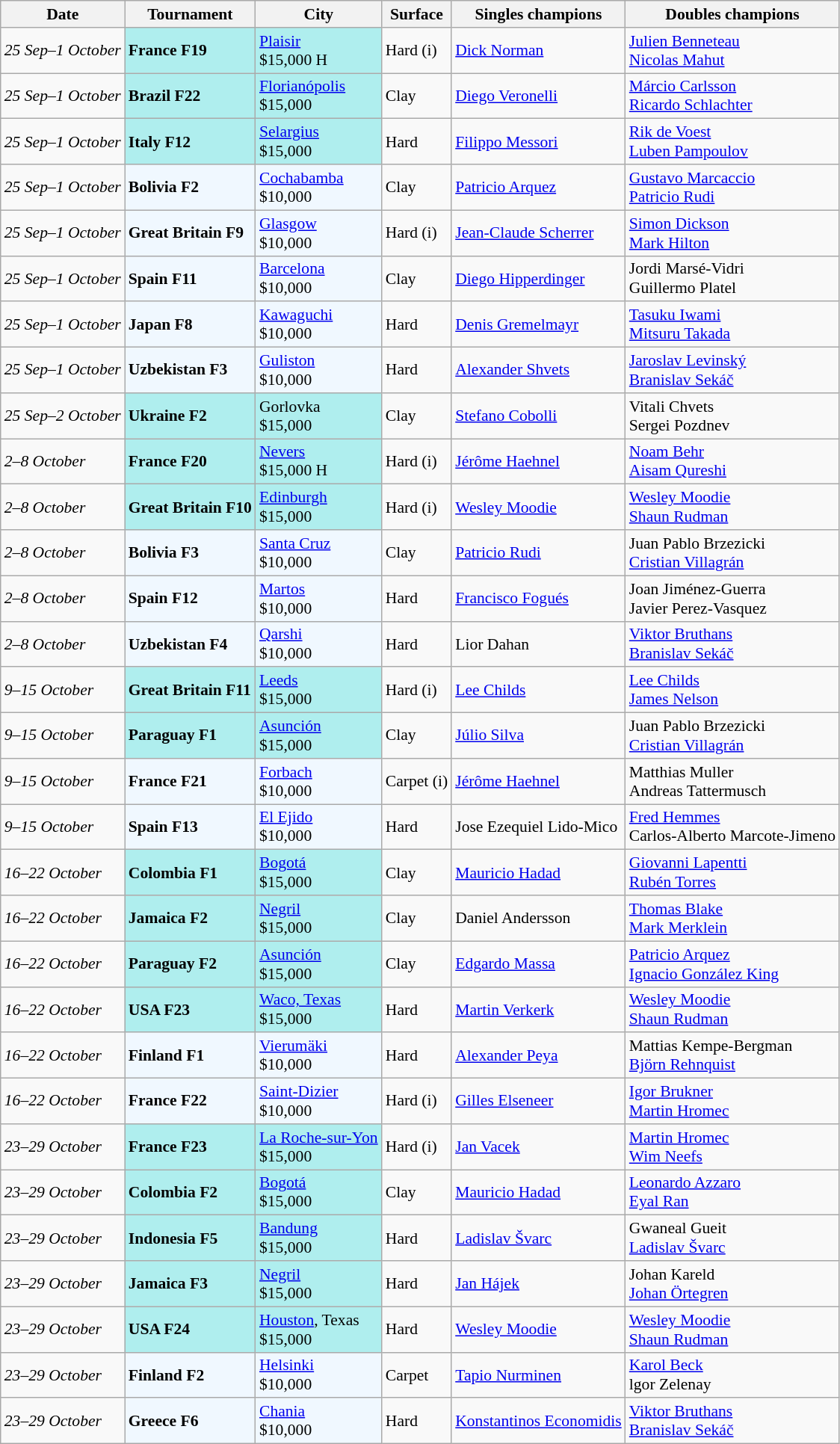<table class="sortable wikitable" style="font-size:90%">
<tr>
<th>Date</th>
<th>Tournament</th>
<th>City</th>
<th>Surface</th>
<th>Singles champions</th>
<th>Doubles champions</th>
</tr>
<tr>
<td><em>25 Sep–1 October</em></td>
<td style="background:#afeeee;"><strong>France F19</strong></td>
<td style="background:#afeeee;"><a href='#'>Plaisir</a><br>$15,000 H</td>
<td>Hard (i)</td>
<td> <a href='#'>Dick Norman</a></td>
<td> <a href='#'>Julien Benneteau</a> <br> <a href='#'>Nicolas Mahut</a></td>
</tr>
<tr>
<td><em>25 Sep–1 October</em></td>
<td style="background:#afeeee;"><strong>Brazil F22</strong></td>
<td style="background:#afeeee;"><a href='#'>Florianópolis</a> <br>$15,000</td>
<td>Clay</td>
<td> <a href='#'>Diego Veronelli</a></td>
<td> <a href='#'>Márcio Carlsson</a><br> <a href='#'>Ricardo Schlachter</a></td>
</tr>
<tr>
<td><em>25 Sep–1 October</em></td>
<td style="background:#afeeee;"><strong>Italy F12</strong></td>
<td style="background:#afeeee;"><a href='#'>Selargius</a> <br>$15,000</td>
<td>Hard</td>
<td> <a href='#'>Filippo Messori</a></td>
<td> <a href='#'>Rik de Voest</a><br> <a href='#'>Luben Pampoulov</a></td>
</tr>
<tr>
<td><em>25 Sep–1 October</em></td>
<td style="background:#f0f8ff;"><strong>Bolivia F2</strong></td>
<td style="background:#f0f8ff;"><a href='#'>Cochabamba</a> <br>$10,000</td>
<td>Clay</td>
<td> <a href='#'>Patricio Arquez</a></td>
<td> <a href='#'>Gustavo Marcaccio</a><br> <a href='#'>Patricio Rudi</a></td>
</tr>
<tr>
<td><em>25 Sep–1 October</em></td>
<td style="background:#f0f8ff;"><strong>Great Britain F9</strong></td>
<td style="background:#f0f8ff;"><a href='#'>Glasgow</a><br>$10,000</td>
<td>Hard (i)</td>
<td> <a href='#'>Jean-Claude Scherrer</a></td>
<td> <a href='#'>Simon Dickson</a><br> <a href='#'>Mark Hilton</a></td>
</tr>
<tr>
<td><em>25 Sep–1 October</em></td>
<td style="background:#f0f8ff;"><strong>Spain F11</strong></td>
<td style="background:#f0f8ff;"><a href='#'>Barcelona</a> <br>$10,000</td>
<td>Clay</td>
<td> <a href='#'>Diego Hipperdinger</a></td>
<td> Jordi Marsé-Vidri <br> Guillermo Platel</td>
</tr>
<tr>
<td><em>25 Sep–1 October</em></td>
<td style="background:#f0f8ff;"><strong>Japan F8</strong></td>
<td style="background:#f0f8ff;"><a href='#'>Kawaguchi</a> <br>$10,000</td>
<td>Hard</td>
<td> <a href='#'>Denis Gremelmayr</a></td>
<td> <a href='#'>Tasuku Iwami</a><br> <a href='#'>Mitsuru Takada</a></td>
</tr>
<tr>
<td><em>25 Sep–1 October</em></td>
<td style="background:#f0f8ff;"><strong>Uzbekistan F3</strong></td>
<td style="background:#f0f8ff;"><a href='#'>Guliston</a> <br>$10,000</td>
<td>Hard</td>
<td> <a href='#'>Alexander Shvets</a></td>
<td> <a href='#'>Jaroslav Levinský</a><br> <a href='#'>Branislav Sekáč</a></td>
</tr>
<tr>
<td><em>25 Sep–2 October</em></td>
<td style="background:#afeeee;"><strong>Ukraine F2</strong></td>
<td style="background:#afeeee;">Gorlovka <br>$15,000</td>
<td>Clay</td>
<td> <a href='#'>Stefano Cobolli</a></td>
<td> Vitali Chvets<br> Sergei Pozdnev</td>
</tr>
<tr>
<td><em>2–8 October</em></td>
<td style="background:#afeeee;"><strong>France F20</strong></td>
<td style="background:#afeeee;"><a href='#'>Nevers</a> <br>$15,000 H</td>
<td>Hard (i)</td>
<td> <a href='#'>Jérôme Haehnel</a></td>
<td> <a href='#'>Noam Behr</a><br>  <a href='#'>Aisam Qureshi</a></td>
</tr>
<tr>
<td><em>2–8 October</em></td>
<td style="background:#afeeee;"><strong>Great Britain F10</strong></td>
<td style="background:#afeeee;"><a href='#'>Edinburgh</a> <br>$15,000</td>
<td>Hard (i)</td>
<td> <a href='#'>Wesley Moodie</a></td>
<td> <a href='#'>Wesley Moodie</a><br>  <a href='#'>Shaun Rudman</a></td>
</tr>
<tr>
<td><em>2–8 October</em></td>
<td style="background:#f0f8ff;"><strong>Bolivia F3</strong></td>
<td style="background:#f0f8ff;"><a href='#'>Santa Cruz</a> <br>$10,000</td>
<td>Clay</td>
<td> <a href='#'>Patricio Rudi</a></td>
<td> Juan Pablo Brzezicki<br>  <a href='#'>Cristian Villagrán</a></td>
</tr>
<tr>
<td><em>2–8 October</em></td>
<td style="background:#f0f8ff;"><strong>Spain F12</strong></td>
<td style="background:#f0f8ff;"><a href='#'>Martos</a> <br>$10,000</td>
<td>Hard</td>
<td> <a href='#'>Francisco Fogués</a></td>
<td> Joan Jiménez-Guerra <br>  Javier Perez-Vasquez</td>
</tr>
<tr>
<td><em>2–8 October</em></td>
<td style="background:#f0f8ff;"><strong>Uzbekistan F4</strong></td>
<td style="background:#f0f8ff;"><a href='#'>Qarshi</a> <br>$10,000</td>
<td>Hard</td>
<td> Lior Dahan</td>
<td> <a href='#'>Viktor Bruthans</a><br>  <a href='#'>Branislav Sekáč</a></td>
</tr>
<tr>
<td><em>9–15 October</em></td>
<td style="background:#afeeee;"><strong>Great Britain F11</strong></td>
<td style="background:#afeeee;"><a href='#'>Leeds</a> <br>$15,000</td>
<td>Hard (i)</td>
<td> <a href='#'>Lee Childs</a></td>
<td> <a href='#'>Lee Childs</a><br>  <a href='#'>James Nelson</a></td>
</tr>
<tr>
<td><em>9–15 October</em></td>
<td style="background:#afeeee;"><strong>Paraguay F1</strong></td>
<td style="background:#afeeee;"><a href='#'>Asunción</a> <br>$15,000</td>
<td>Clay</td>
<td> <a href='#'>Júlio Silva</a></td>
<td> Juan Pablo Brzezicki<br>  <a href='#'>Cristian Villagrán</a></td>
</tr>
<tr>
<td><em>9–15 October</em></td>
<td style="background:#f0f8ff;"><strong>France F21</strong></td>
<td style="background:#f0f8ff;"><a href='#'>Forbach</a> <br>$10,000</td>
<td>Carpet (i)</td>
<td> <a href='#'>Jérôme Haehnel</a></td>
<td> Matthias Muller<br>  Andreas Tattermusch</td>
</tr>
<tr>
<td><em>9–15 October</em></td>
<td style="background:#f0f8ff;"><strong>Spain F13</strong></td>
<td style="background:#f0f8ff;"><a href='#'>El Ejido</a> <br>$10,000</td>
<td>Hard</td>
<td> Jose Ezequiel Lido-Mico</td>
<td> <a href='#'>Fred Hemmes</a> <br>  Carlos-Alberto Marcote-Jimeno</td>
</tr>
<tr>
<td><em>16–22 October</em></td>
<td style="background:#afeeee;"><strong>Colombia F1</strong></td>
<td style="background:#afeeee;"><a href='#'>Bogotá</a> <br>$15,000</td>
<td>Clay</td>
<td> <a href='#'>Mauricio Hadad</a></td>
<td> <a href='#'>Giovanni Lapentti</a><br>  <a href='#'>Rubén Torres</a></td>
</tr>
<tr>
<td><em>16–22 October</em></td>
<td style="background:#afeeee;"><strong>Jamaica F2</strong></td>
<td style="background:#afeeee;"><a href='#'>Negril</a> <br>$15,000</td>
<td>Clay</td>
<td> Daniel Andersson</td>
<td> <a href='#'>Thomas Blake</a><br>  <a href='#'>Mark Merklein</a></td>
</tr>
<tr>
<td><em>16–22 October</em></td>
<td style="background:#afeeee;"><strong>Paraguay F2</strong></td>
<td style="background:#afeeee;"><a href='#'>Asunción</a> <br>$15,000</td>
<td>Clay</td>
<td> <a href='#'>Edgardo Massa</a></td>
<td> <a href='#'>Patricio Arquez</a><br>  <a href='#'>Ignacio González King</a></td>
</tr>
<tr>
<td><em>16–22 October</em></td>
<td style="background:#afeeee;"><strong>USA F23</strong></td>
<td style="background:#afeeee;"><a href='#'>Waco, Texas</a><br>$15,000</td>
<td>Hard</td>
<td> <a href='#'>Martin Verkerk</a></td>
<td> <a href='#'>Wesley Moodie</a><br>  <a href='#'>Shaun Rudman</a></td>
</tr>
<tr>
<td><em>16–22 October</em></td>
<td style="background:#f0f8ff;"><strong>Finland F1</strong></td>
<td style="background:#f0f8ff;"><a href='#'>Vierumäki</a><br>$10,000</td>
<td>Hard</td>
<td> <a href='#'>Alexander Peya</a></td>
<td> Mattias Kempe-Bergman<br>  <a href='#'>Björn Rehnquist</a></td>
</tr>
<tr>
<td><em>16–22 October</em></td>
<td style="background:#f0f8ff;"><strong>France F22</strong></td>
<td style="background:#f0f8ff;"><a href='#'>Saint-Dizier</a> <br>$10,000</td>
<td>Hard (i)</td>
<td> <a href='#'>Gilles Elseneer</a></td>
<td> <a href='#'>Igor Brukner</a><br>  <a href='#'>Martin Hromec</a></td>
</tr>
<tr>
<td><em>23–29 October</em></td>
<td style="background:#afeeee;"><strong>France F23</strong></td>
<td style="background:#afeeee;"><a href='#'>La Roche-sur-Yon</a> <br>$15,000</td>
<td>Hard (i)</td>
<td> <a href='#'>Jan Vacek</a></td>
<td> <a href='#'>Martin Hromec</a> <br>  <a href='#'>Wim Neefs</a></td>
</tr>
<tr>
<td><em>23–29 October</em></td>
<td style="background:#afeeee;"><strong>Colombia F2</strong></td>
<td style="background:#afeeee;"><a href='#'>Bogotá</a> <br>$15,000</td>
<td>Clay</td>
<td> <a href='#'>Mauricio Hadad</a></td>
<td> <a href='#'>Leonardo Azzaro</a><br>  <a href='#'>Eyal Ran</a></td>
</tr>
<tr>
<td><em>23–29 October</em></td>
<td style="background:#afeeee;"><strong>Indonesia F5</strong></td>
<td style="background:#afeeee;"><a href='#'>Bandung</a> <br>$15,000</td>
<td>Hard</td>
<td> <a href='#'>Ladislav Švarc</a></td>
<td> Gwaneal Gueit<br>  <a href='#'>Ladislav Švarc</a></td>
</tr>
<tr>
<td><em>23–29 October</em></td>
<td style="background:#afeeee;"><strong>Jamaica F3</strong></td>
<td style="background:#afeeee;"><a href='#'>Negril</a> <br>$15,000</td>
<td>Hard</td>
<td> <a href='#'>Jan Hájek</a></td>
<td> Johan Kareld<br>  <a href='#'>Johan Örtegren</a></td>
</tr>
<tr>
<td><em>23–29 October</em></td>
<td style="background:#afeeee;"><strong>USA F24</strong></td>
<td style="background:#afeeee;"><a href='#'>Houston</a>, Texas <br>$15,000</td>
<td>Hard</td>
<td> <a href='#'>Wesley Moodie</a></td>
<td> <a href='#'>Wesley Moodie</a><br>  <a href='#'>Shaun Rudman</a></td>
</tr>
<tr>
<td><em>23–29 October</em></td>
<td style="background:#f0f8ff;"><strong>Finland F2</strong></td>
<td style="background:#f0f8ff;"><a href='#'>Helsinki</a> <br>$10,000</td>
<td>Carpet</td>
<td> <a href='#'>Tapio Nurminen</a></td>
<td>  <a href='#'>Karol Beck</a><br>  lgor Zelenay</td>
</tr>
<tr>
<td><em>23–29 October</em></td>
<td style="background:#f0f8ff;"><strong>Greece F6</strong></td>
<td style="background:#f0f8ff;"><a href='#'>Chania</a> <br>$10,000</td>
<td>Hard</td>
<td> <a href='#'>Konstantinos Economidis</a></td>
<td> <a href='#'>Viktor Bruthans</a><br>  <a href='#'>Branislav Sekáč</a></td>
</tr>
</table>
